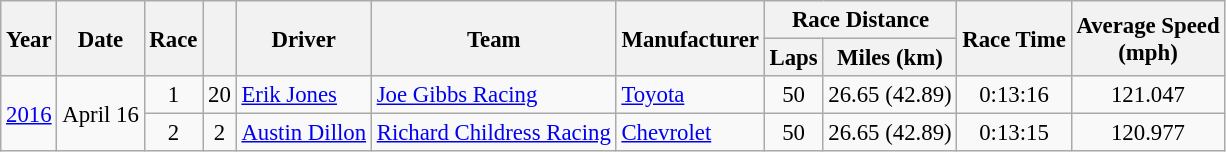<table class="wikitable" style="font-size: 95%;">
<tr>
<th rowspan="2">Year</th>
<th rowspan="2">Date</th>
<th rowspan="2">Race</th>
<th rowspan="2"></th>
<th rowspan="2">Driver</th>
<th rowspan="2">Team</th>
<th rowspan="2">Manufacturer</th>
<th colspan="2">Race Distance</th>
<th rowspan="2">Race Time</th>
<th rowspan="2">Average Speed<br>(mph)</th>
</tr>
<tr>
<th>Laps</th>
<th>Miles (km)</th>
</tr>
<tr>
<td rowspan="2"><a href='#'>2016</a></td>
<td rowspan="2">April 16</td>
<td align="center">1</td>
<td align="center">20</td>
<td><a href='#'>Erik Jones</a></td>
<td><a href='#'>Joe Gibbs Racing</a></td>
<td><a href='#'>Toyota</a></td>
<td align="center">50</td>
<td align="center">26.65 (42.89)</td>
<td align="center">0:13:16</td>
<td align="center">121.047</td>
</tr>
<tr>
<td align="center">2</td>
<td align="center">2</td>
<td><a href='#'>Austin Dillon</a></td>
<td><a href='#'>Richard Childress Racing</a></td>
<td><a href='#'>Chevrolet</a></td>
<td align="center">50</td>
<td align="center">26.65 (42.89)</td>
<td align="center">0:13:15</td>
<td align="center">120.977</td>
</tr>
</table>
